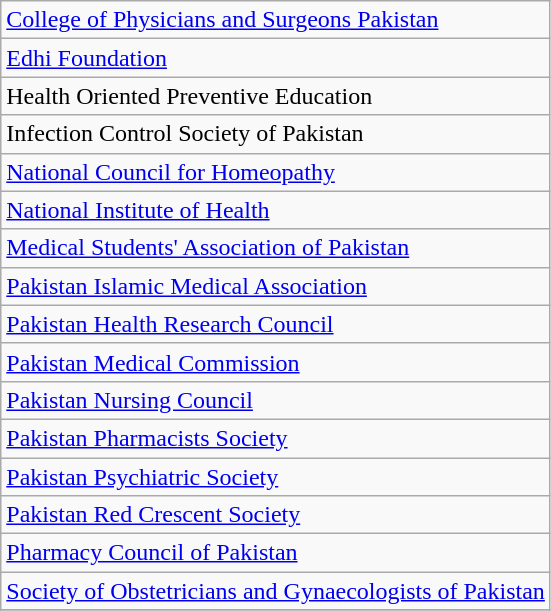<table class="wikitable">
<tr>
<td><a href='#'>College of Physicians and Surgeons Pakistan</a></td>
</tr>
<tr>
<td><a href='#'>Edhi Foundation</a></td>
</tr>
<tr>
<td>Health Oriented Preventive Education</td>
</tr>
<tr>
<td>Infection Control Society of Pakistan</td>
</tr>
<tr>
<td><a href='#'>National Council for Homeopathy</a></td>
</tr>
<tr>
<td><a href='#'>National Institute of Health</a></td>
</tr>
<tr>
<td><a href='#'>Medical Students' Association of Pakistan</a></td>
</tr>
<tr>
<td><a href='#'>Pakistan Islamic Medical Association</a></td>
</tr>
<tr>
<td><a href='#'>Pakistan Health Research Council</a></td>
</tr>
<tr>
<td><a href='#'>Pakistan Medical Commission</a></td>
</tr>
<tr>
<td><a href='#'>Pakistan Nursing Council</a></td>
</tr>
<tr>
<td><a href='#'>Pakistan Pharmacists Society</a></td>
</tr>
<tr>
<td><a href='#'>Pakistan Psychiatric Society</a></td>
</tr>
<tr>
<td><a href='#'>Pakistan Red Crescent Society</a></td>
</tr>
<tr>
<td><a href='#'>Pharmacy Council of Pakistan</a></td>
</tr>
<tr>
<td><a href='#'>Society of Obstetricians and Gynaecologists of Pakistan</a></td>
</tr>
<tr>
</tr>
</table>
